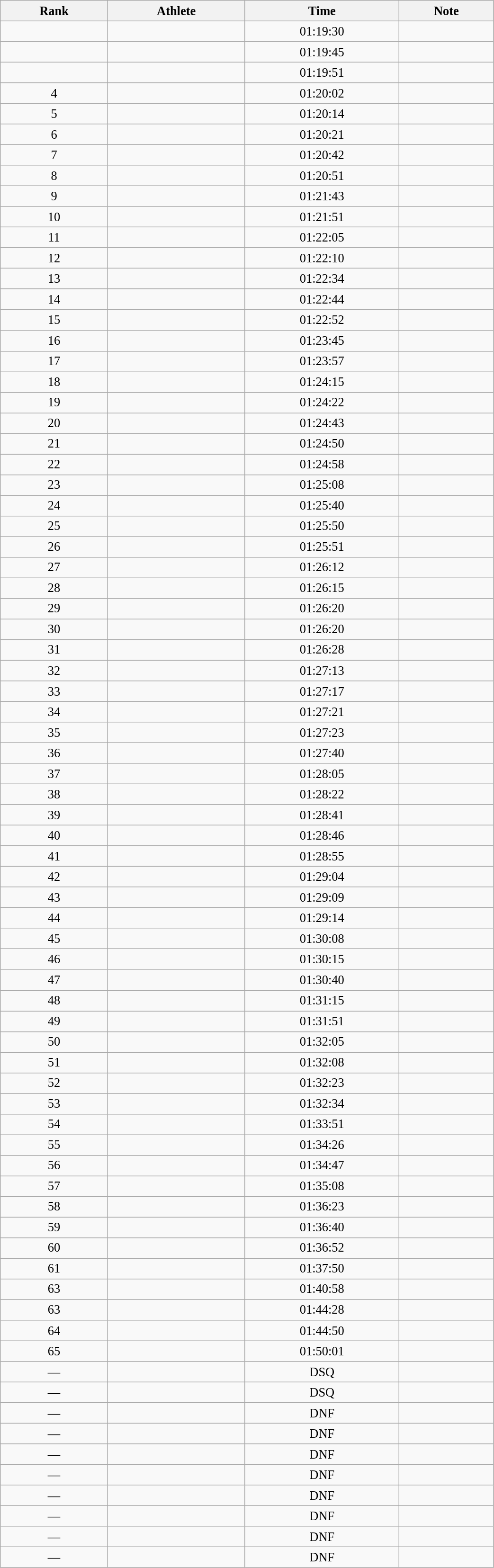<table class="wikitable" style=" text-align:center; font-size:110%;" width="55%">
<tr>
<th>Rank</th>
<th>Athlete</th>
<th>Time</th>
<th>Note</th>
</tr>
<tr>
<td></td>
<td align=left></td>
<td>01:19:30</td>
<td></td>
</tr>
<tr>
<td></td>
<td align=left></td>
<td>01:19:45</td>
<td></td>
</tr>
<tr>
<td></td>
<td align=left></td>
<td>01:19:51</td>
<td></td>
</tr>
<tr>
<td>4</td>
<td align=left></td>
<td>01:20:02</td>
<td></td>
</tr>
<tr>
<td>5</td>
<td align=left></td>
<td>01:20:14</td>
<td></td>
</tr>
<tr>
<td>6</td>
<td align=left></td>
<td>01:20:21</td>
<td></td>
</tr>
<tr>
<td>7</td>
<td align=left></td>
<td>01:20:42</td>
<td></td>
</tr>
<tr>
<td>8</td>
<td align=left></td>
<td>01:20:51</td>
<td></td>
</tr>
<tr>
<td>9</td>
<td align=left></td>
<td>01:21:43</td>
<td></td>
</tr>
<tr>
<td>10</td>
<td align=left></td>
<td>01:21:51</td>
<td></td>
</tr>
<tr>
<td>11</td>
<td align=left></td>
<td>01:22:05</td>
<td></td>
</tr>
<tr>
<td>12</td>
<td align=left></td>
<td>01:22:10</td>
<td></td>
</tr>
<tr>
<td>13</td>
<td align=left></td>
<td>01:22:34</td>
<td></td>
</tr>
<tr>
<td>14</td>
<td align=left></td>
<td>01:22:44</td>
<td></td>
</tr>
<tr>
<td>15</td>
<td align=left></td>
<td>01:22:52</td>
<td></td>
</tr>
<tr>
<td>16</td>
<td align=left></td>
<td>01:23:45</td>
<td></td>
</tr>
<tr>
<td>17</td>
<td align=left></td>
<td>01:23:57</td>
<td></td>
</tr>
<tr>
<td>18</td>
<td align=left></td>
<td>01:24:15</td>
<td></td>
</tr>
<tr>
<td>19</td>
<td align=left></td>
<td>01:24:22</td>
<td></td>
</tr>
<tr>
<td>20</td>
<td align=left></td>
<td>01:24:43</td>
<td></td>
</tr>
<tr>
<td>21</td>
<td align=left></td>
<td>01:24:50</td>
<td></td>
</tr>
<tr>
<td>22</td>
<td align=left></td>
<td>01:24:58</td>
<td></td>
</tr>
<tr>
<td>23</td>
<td align=left></td>
<td>01:25:08</td>
<td></td>
</tr>
<tr>
<td>24</td>
<td align=left></td>
<td>01:25:40</td>
<td></td>
</tr>
<tr>
<td>25</td>
<td align=left></td>
<td>01:25:50</td>
<td></td>
</tr>
<tr>
<td>26</td>
<td align=left></td>
<td>01:25:51</td>
<td></td>
</tr>
<tr>
<td>27</td>
<td align=left></td>
<td>01:26:12</td>
<td></td>
</tr>
<tr>
<td>28</td>
<td align=left></td>
<td>01:26:15</td>
<td></td>
</tr>
<tr>
<td>29</td>
<td align=left></td>
<td>01:26:20</td>
<td></td>
</tr>
<tr>
<td>30</td>
<td align=left></td>
<td>01:26:20</td>
<td></td>
</tr>
<tr>
<td>31</td>
<td align=left></td>
<td>01:26:28</td>
<td></td>
</tr>
<tr>
<td>32</td>
<td align=left></td>
<td>01:27:13</td>
<td></td>
</tr>
<tr>
<td>33</td>
<td align=left></td>
<td>01:27:17</td>
<td></td>
</tr>
<tr>
<td>34</td>
<td align=left></td>
<td>01:27:21</td>
<td></td>
</tr>
<tr>
<td>35</td>
<td align=left></td>
<td>01:27:23</td>
<td></td>
</tr>
<tr>
<td>36</td>
<td align=left></td>
<td>01:27:40</td>
<td></td>
</tr>
<tr>
<td>37</td>
<td align=left></td>
<td>01:28:05</td>
<td></td>
</tr>
<tr>
<td>38</td>
<td align=left></td>
<td>01:28:22</td>
<td></td>
</tr>
<tr>
<td>39</td>
<td align=left></td>
<td>01:28:41</td>
<td></td>
</tr>
<tr>
<td>40</td>
<td align=left></td>
<td>01:28:46</td>
<td></td>
</tr>
<tr>
<td>41</td>
<td align=left></td>
<td>01:28:55</td>
<td></td>
</tr>
<tr>
<td>42</td>
<td align=left></td>
<td>01:29:04</td>
<td></td>
</tr>
<tr>
<td>43</td>
<td align=left></td>
<td>01:29:09</td>
<td></td>
</tr>
<tr>
<td>44</td>
<td align=left></td>
<td>01:29:14</td>
<td></td>
</tr>
<tr>
<td>45</td>
<td align=left></td>
<td>01:30:08</td>
<td></td>
</tr>
<tr>
<td>46</td>
<td align=left></td>
<td>01:30:15</td>
<td></td>
</tr>
<tr>
<td>47</td>
<td align=left></td>
<td>01:30:40</td>
<td></td>
</tr>
<tr>
<td>48</td>
<td align=left></td>
<td>01:31:15</td>
<td></td>
</tr>
<tr>
<td>49</td>
<td align=left></td>
<td>01:31:51</td>
<td></td>
</tr>
<tr>
<td>50</td>
<td align=left></td>
<td>01:32:05</td>
<td></td>
</tr>
<tr>
<td>51</td>
<td align=left></td>
<td>01:32:08</td>
<td></td>
</tr>
<tr>
<td>52</td>
<td align=left></td>
<td>01:32:23</td>
<td></td>
</tr>
<tr>
<td>53</td>
<td align=left></td>
<td>01:32:34</td>
<td></td>
</tr>
<tr>
<td>54</td>
<td align=left></td>
<td>01:33:51</td>
<td></td>
</tr>
<tr>
<td>55</td>
<td align=left></td>
<td>01:34:26</td>
<td></td>
</tr>
<tr>
<td>56</td>
<td align=left></td>
<td>01:34:47</td>
<td></td>
</tr>
<tr>
<td>57</td>
<td align=left></td>
<td>01:35:08</td>
<td></td>
</tr>
<tr>
<td>58</td>
<td align=left></td>
<td>01:36:23</td>
<td></td>
</tr>
<tr>
<td>59</td>
<td align=left></td>
<td>01:36:40</td>
<td></td>
</tr>
<tr>
<td>60</td>
<td align=left></td>
<td>01:36:52</td>
<td></td>
</tr>
<tr>
<td>61</td>
<td align=left></td>
<td>01:37:50</td>
<td></td>
</tr>
<tr>
<td>63</td>
<td align=left></td>
<td>01:40:58</td>
<td></td>
</tr>
<tr>
<td>63</td>
<td align=left></td>
<td>01:44:28</td>
<td></td>
</tr>
<tr>
<td>64</td>
<td align=left></td>
<td>01:44:50</td>
<td></td>
</tr>
<tr>
<td>65</td>
<td align=left></td>
<td>01:50:01</td>
<td></td>
</tr>
<tr>
<td>—</td>
<td align=left></td>
<td>DSQ</td>
<td></td>
</tr>
<tr>
<td>—</td>
<td align=left></td>
<td>DSQ</td>
<td></td>
</tr>
<tr>
<td>—</td>
<td align=left></td>
<td>DNF</td>
<td></td>
</tr>
<tr>
<td>—</td>
<td align=left></td>
<td>DNF</td>
<td></td>
</tr>
<tr>
<td>—</td>
<td align=left></td>
<td>DNF</td>
<td></td>
</tr>
<tr>
<td>—</td>
<td align=left></td>
<td>DNF</td>
<td></td>
</tr>
<tr>
<td>—</td>
<td align=left></td>
<td>DNF</td>
<td></td>
</tr>
<tr>
<td>—</td>
<td align=left></td>
<td>DNF</td>
<td></td>
</tr>
<tr>
<td>—</td>
<td align=left></td>
<td>DNF</td>
<td></td>
</tr>
<tr>
<td>—</td>
<td align=left></td>
<td>DNF</td>
<td></td>
</tr>
</table>
